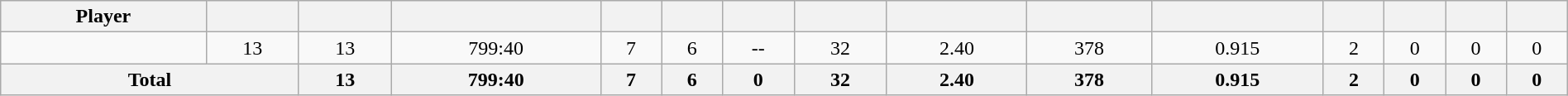<table class="wikitable sortable" style="width:100%; text-align:center;">
<tr>
<th>Player</th>
<th></th>
<th></th>
<th></th>
<th></th>
<th></th>
<th></th>
<th></th>
<th></th>
<th></th>
<th></th>
<th></th>
<th></th>
<th></th>
<th></th>
</tr>
<tr>
<td></td>
<td>13</td>
<td>13</td>
<td>799:40</td>
<td>7</td>
<td>6</td>
<td>--</td>
<td>32</td>
<td>2.40</td>
<td>378</td>
<td>0.915</td>
<td>2</td>
<td>0</td>
<td>0</td>
<td>0</td>
</tr>
<tr class="sortbottom">
<th colspan=2>Total</th>
<th>13</th>
<th>799:40</th>
<th>7</th>
<th>6</th>
<th>0</th>
<th>32</th>
<th>2.40</th>
<th>378</th>
<th>0.915</th>
<th>2</th>
<th>0</th>
<th>0</th>
<th>0</th>
</tr>
</table>
